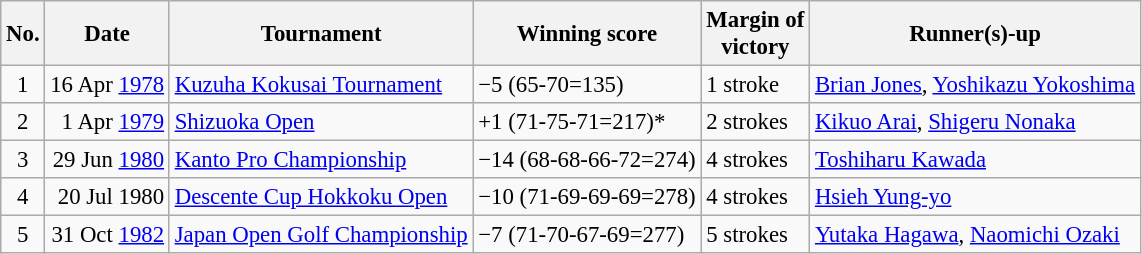<table class="wikitable" style="font-size:95%;">
<tr>
<th>No.</th>
<th>Date</th>
<th>Tournament</th>
<th>Winning score</th>
<th>Margin of<br>victory</th>
<th>Runner(s)-up</th>
</tr>
<tr>
<td align=center>1</td>
<td align=right>16 Apr <a href='#'>1978</a></td>
<td><a href='#'>Kuzuha Kokusai Tournament</a></td>
<td>−5 (65-70=135)</td>
<td>1 stroke</td>
<td> <a href='#'>Brian Jones</a>,  <a href='#'>Yoshikazu Yokoshima</a></td>
</tr>
<tr>
<td align=center>2</td>
<td align=right>1 Apr <a href='#'>1979</a></td>
<td><a href='#'>Shizuoka Open</a></td>
<td>+1 (71-75-71=217)*</td>
<td>2 strokes</td>
<td> <a href='#'>Kikuo Arai</a>,  <a href='#'>Shigeru Nonaka</a></td>
</tr>
<tr>
<td align=center>3</td>
<td align=right>29 Jun <a href='#'>1980</a></td>
<td><a href='#'>Kanto Pro Championship</a></td>
<td>−14 (68-68-66-72=274)</td>
<td>4 strokes</td>
<td> <a href='#'>Toshiharu Kawada</a></td>
</tr>
<tr>
<td align=center>4</td>
<td align=right>20 Jul 1980</td>
<td><a href='#'>Descente Cup Hokkoku Open</a></td>
<td>−10 (71-69-69-69=278)</td>
<td>4 strokes</td>
<td> <a href='#'>Hsieh Yung-yo</a></td>
</tr>
<tr>
<td align=center>5</td>
<td align=right>31 Oct <a href='#'>1982</a></td>
<td><a href='#'>Japan Open Golf Championship</a></td>
<td>−7 (71-70-67-69=277)</td>
<td>5 strokes</td>
<td> <a href='#'>Yutaka Hagawa</a>,  <a href='#'>Naomichi Ozaki</a></td>
</tr>
</table>
